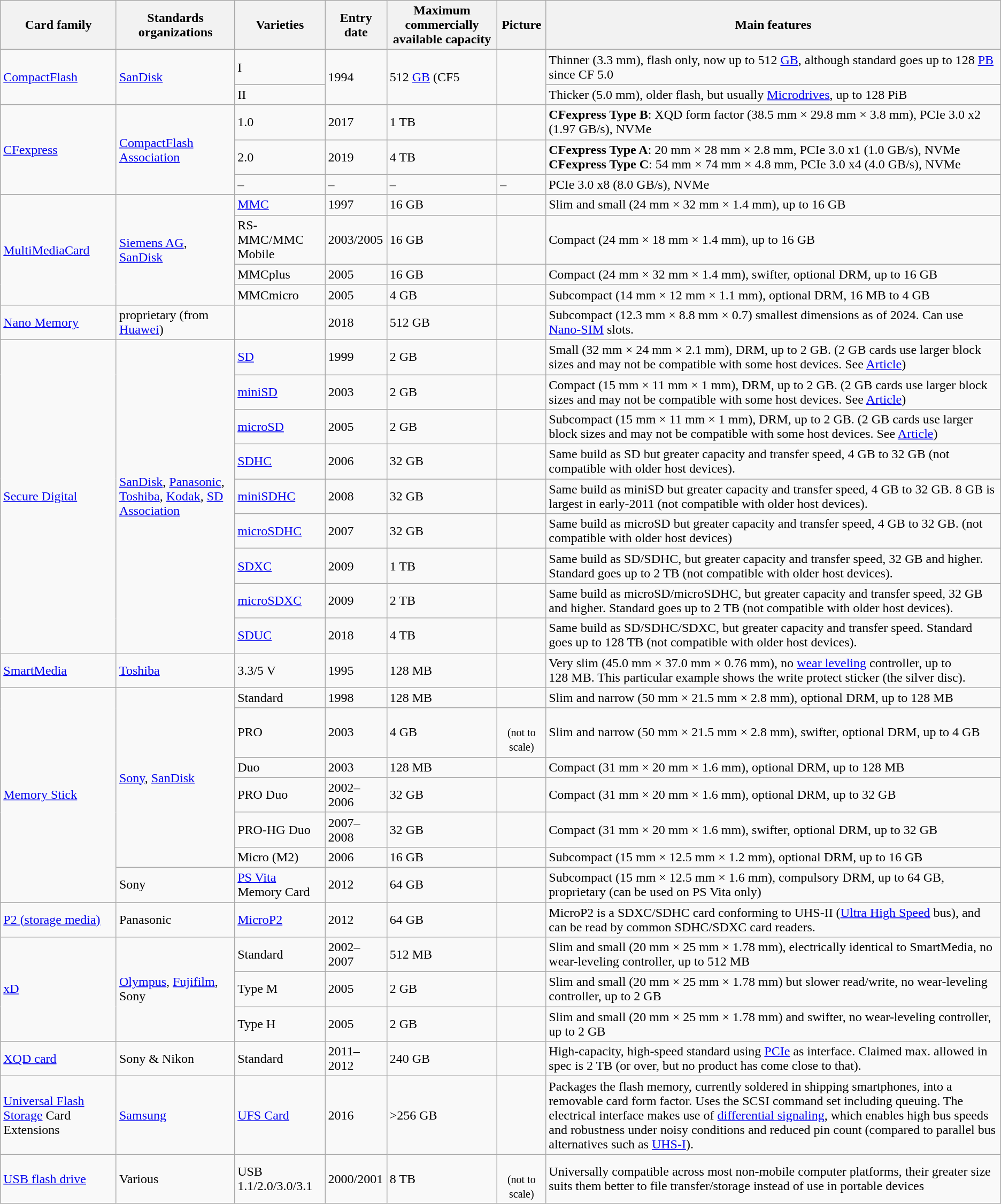<table class="wikitable sortable sticky-header">
<tr>
<th>Card family</th>
<th>Standards organizations</th>
<th>Varieties</th>
<th>Entry date</th>
<th>Maximum commercially available capacity</th>
<th>Picture</th>
<th>Main features</th>
</tr>
<tr>
<td rowspan=2><a href='#'>CompactFlash</a></td>
<td rowspan=2><a href='#'>SanDisk</a></td>
<td>I</td>
<td rowspan=2>1994</td>
<td rowspan=2>512 <a href='#'>GB</a> (CF5 </td>
<td rowspan=2> </td>
<td>Thinner (3.3 mm), flash only, now up to 512 <a href='#'>GB</a>, although standard goes up to 128 <a href='#'>PB</a> since CF 5.0</td>
</tr>
<tr>
<td>II</td>
<td>Thicker (5.0 mm), older flash, but usually <a href='#'>Microdrives</a>, up to 128 PiB </td>
</tr>
<tr>
<td rowspan="3"><a href='#'>CFexpress</a></td>
<td rowspan="3"><a href='#'>CompactFlash Association</a></td>
<td>1.0</td>
<td>2017</td>
<td>1 TB</td>
<td></td>
<td><strong>CFexpress Type B</strong>: XQD form factor (38.5 mm × 29.8 mm × 3.8 mm), PCIe 3.0 x2 (1.97 GB/s), NVMe</td>
</tr>
<tr>
<td>2.0</td>
<td>2019</td>
<td>4 TB</td>
<td></td>
<td><strong>CFexpress Type A</strong>: 20 mm × 28 mm × 2.8 mm, PCIe 3.0 x1 (1.0 GB/s), NVMe<br><strong>CFexpress Type C</strong>: 54 mm × 74 mm × 4.8 mm, PCIe 3.0 x4 (4.0 GB/s), NVMe</td>
</tr>
<tr>
<td>–</td>
<td>–</td>
<td>–</td>
<td>–</td>
<td>PCIe 3.0 x8 (8.0 GB/s), NVMe</td>
</tr>
<tr>
<td rowspan="4"><a href='#'>MultiMediaCard</a></td>
<td rowspan="4"><a href='#'>Siemens AG</a>, <a href='#'>SanDisk</a></td>
<td><a href='#'>MMC</a></td>
<td>1997</td>
<td>16 GB</td>
<td style="text-align: center"> </td>
<td>Slim and small (24 mm × 32 mm × 1.4 mm), up to 16 GB</td>
</tr>
<tr>
<td>RS-MMC/MMC Mobile</td>
<td>2003/2005</td>
<td>16 GB</td>
<td style="text-align: center"> </td>
<td>Compact (24 mm × 18 mm × 1.4 mm), up to 16 GB</td>
</tr>
<tr>
<td>MMCplus</td>
<td>2005</td>
<td>16 GB</td>
<td style="text-align: center"> </td>
<td>Compact (24 mm × 32 mm × 1.4 mm), swifter, optional DRM, up to 16 GB</td>
</tr>
<tr>
<td>MMCmicro</td>
<td>2005</td>
<td>4 GB</td>
<td style="text-align: center"> </td>
<td>Subcompact (14 mm × 12 mm × 1.1 mm), optional DRM, 16 MB to 4 GB</td>
</tr>
<tr>
<td><a href='#'>Nano Memory</a></td>
<td>proprietary (from <a href='#'>Huawei</a>)</td>
<td></td>
<td>2018</td>
<td>512 GB</td>
<td style="text-align: center"></td>
<td>Subcompact (12.3 mm × 8.8 mm × 0.7) smallest dimensions as of 2024. Can use <a href='#'>Nano-SIM</a> slots.</td>
</tr>
<tr>
<td rowspan="9"><a href='#'>Secure Digital</a></td>
<td rowspan="9"><a href='#'>SanDisk</a>, <a href='#'>Panasonic</a>, <a href='#'>Toshiba</a>, <a href='#'>Kodak</a>, <a href='#'>SD Association</a></td>
<td><a href='#'>SD</a></td>
<td>1999</td>
<td>2 GB</td>
<td style="text-align: center"> </td>
<td>Small (32 mm × 24 mm × 2.1 mm), DRM, up to 2 GB. (2 GB cards use larger block sizes and may not be compatible with some host devices. See <a href='#'>Article</a>)</td>
</tr>
<tr>
<td><a href='#'>miniSD</a></td>
<td>2003</td>
<td>2 GB</td>
<td style="text-align: center"> </td>
<td>Compact (15 mm × 11 mm × 1 mm), DRM, up to 2 GB. (2 GB cards use larger block sizes and may not be compatible with some host devices. See <a href='#'>Article</a>)</td>
</tr>
<tr>
<td><a href='#'>microSD</a></td>
<td>2005</td>
<td>2 GB</td>
<td style="text-align: center"> </td>
<td>Subcompact (15 mm × 11 mm × 1 mm), DRM, up to 2 GB. (2 GB cards use larger block sizes and may not be compatible with some host devices. See <a href='#'>Article</a>)</td>
</tr>
<tr>
<td><a href='#'>SDHC</a></td>
<td>2006</td>
<td>32 GB</td>
<td style="text-align: center"> </td>
<td>Same build as SD but greater capacity and transfer speed, 4 GB to 32 GB (not compatible with older host devices).</td>
</tr>
<tr>
<td><a href='#'>miniSDHC</a></td>
<td>2008</td>
<td>32 GB</td>
<td style="text-align: center"> </td>
<td>Same build as miniSD but greater capacity and transfer speed, 4 GB to 32 GB. 8 GB is largest in early-2011 (not compatible with older host devices).</td>
</tr>
<tr>
<td><a href='#'>microSDHC</a></td>
<td>2007</td>
<td>32 GB</td>
<td style="text-align: center"> </td>
<td>Same build as microSD but greater capacity and transfer speed, 4 GB to 32 GB. (not compatible with older host devices)</td>
</tr>
<tr>
<td><a href='#'>SDXC</a></td>
<td>2009</td>
<td>1 TB</td>
<td style="text-align: center"> </td>
<td>Same build as SD/SDHC, but greater capacity and transfer speed, 32 GB and higher. Standard goes up to 2 TB (not compatible with older host devices).</td>
</tr>
<tr>
<td><a href='#'>microSDXC</a></td>
<td>2009</td>
<td>2 TB</td>
<td style="text-align: center"> </td>
<td>Same build as microSD/microSDHC, but greater capacity and transfer speed, 32 GB and higher. Standard goes up to 2 TB (not compatible with older host devices).</td>
</tr>
<tr>
<td><a href='#'>SDUC</a></td>
<td>2018</td>
<td>4 TB</td>
<td style="text-align: center"> </td>
<td>Same build as SD/SDHC/SDXC, but greater capacity and transfer speed. Standard goes up to 128 TB (not compatible with older host devices).</td>
</tr>
<tr>
<td><a href='#'>SmartMedia</a></td>
<td><a href='#'>Toshiba</a></td>
<td>3.3/5 V</td>
<td>1995</td>
<td>128 MB</td>
<td style="text-align: center"> </td>
<td>Very slim (45.0 mm × 37.0 mm × 0.76 mm), no <a href='#'>wear leveling</a> controller, up to 128 MB. This particular example shows the write protect sticker (the silver disc).</td>
</tr>
<tr>
<td rowspan=7><a href='#'>Memory Stick</a></td>
<td rowspan=6><a href='#'>Sony</a>, <a href='#'>SanDisk</a></td>
<td>Standard</td>
<td>1998</td>
<td>128 MB</td>
<td style="text-align: center"> </td>
<td>Slim and narrow (50 mm × 21.5 mm × 2.8 mm), optional DRM, up to 128 MB</td>
</tr>
<tr>
<td>PRO</td>
<td>2003</td>
<td>4 GB</td>
<td style="text-align: center"><br><small>(not to scale)</small></td>
<td>Slim and narrow (50 mm × 21.5 mm × 2.8 mm), swifter, optional DRM, up to 4 GB</td>
</tr>
<tr>
<td>Duo</td>
<td>2003</td>
<td>128 MB</td>
<td style="text-align: center"></td>
<td>Compact (31 mm × 20 mm × 1.6 mm), optional DRM, up to 128 MB</td>
</tr>
<tr>
<td>PRO Duo</td>
<td>2002–2006</td>
<td>32 GB</td>
<td style="text-align: center"> </td>
<td>Compact (31 mm × 20 mm × 1.6 mm), optional DRM, up to 32 GB</td>
</tr>
<tr>
<td>PRO-HG Duo</td>
<td>2007–2008</td>
<td>32 GB</td>
<td></td>
<td>Compact (31 mm × 20 mm × 1.6 mm), swifter, optional DRM, up to 32 GB</td>
</tr>
<tr>
<td>Micro (M2)</td>
<td>2006</td>
<td>16 GB</td>
<td style="text-align: center"></td>
<td>Subcompact (15 mm × 12.5 mm × 1.2 mm), optional DRM, up to 16 GB</td>
</tr>
<tr>
<td>Sony</td>
<td><a href='#'>PS Vita</a> Memory Card</td>
<td>2012</td>
<td>64 GB</td>
<td style="text-align: center"> </td>
<td>Subcompact (15 mm × 12.5 mm × 1.6 mm), compulsory DRM, up to 64 GB, proprietary (can be used on PS Vita only)</td>
</tr>
<tr>
<td><a href='#'>P2 (storage media)</a></td>
<td>Panasonic</td>
<td><a href='#'>MicroP2</a></td>
<td>2012</td>
<td>64 GB</td>
<td></td>
<td>MicroP2 is a SDXC/SDHC card conforming to UHS-II (<a href='#'>Ultra High Speed</a> bus), and can be read by common SDHC/SDXC card readers.</td>
</tr>
<tr>
<td rowspan="3"><a href='#'>xD</a></td>
<td rowspan="3"><a href='#'>Olympus</a>, <a href='#'>Fujifilm</a>, Sony</td>
<td>Standard</td>
<td>2002–2007</td>
<td>512 MB</td>
<td style="text-align: center"> </td>
<td>Slim and small (20 mm × 25 mm × 1.78 mm), electrically identical to SmartMedia, no wear-leveling controller, up to 512 MB</td>
</tr>
<tr>
<td>Type M</td>
<td>2005</td>
<td>2 GB</td>
<td style="text-align: center"> </td>
<td>Slim and small (20 mm × 25 mm × 1.78 mm) but slower read/write, no wear-leveling controller, up to 2 GB</td>
</tr>
<tr>
<td>Type H</td>
<td>2005</td>
<td>2 GB</td>
<td style="text-align: center"> </td>
<td>Slim and small (20 mm × 25 mm × 1.78 mm) and swifter, no wear-leveling controller, up to 2 GB</td>
</tr>
<tr>
<td><a href='#'>XQD card</a></td>
<td>Sony & Nikon</td>
<td>Standard</td>
<td>2011–2012</td>
<td>240 GB</td>
<td style="text-align: center"></td>
<td>High-capacity, high-speed standard using <a href='#'>PCIe</a> as interface. Claimed max. allowed in spec is 2 TB (or over, but no product has come close to that).</td>
</tr>
<tr>
<td><a href='#'>Universal Flash Storage</a> Card Extensions</td>
<td><a href='#'>Samsung</a></td>
<td><a href='#'>UFS Card</a></td>
<td>2016</td>
<td>>256 GB</td>
<td></td>
<td>Packages the flash memory, currently soldered in shipping smartphones, into a removable card form factor.  Uses the SCSI command set including queuing. The electrical interface makes use of <a href='#'>differential signaling</a>, which enables high bus speeds and robustness under noisy conditions and reduced pin count (compared to parallel bus alternatives such as <a href='#'>UHS-I</a>).</td>
</tr>
<tr>
<td><a href='#'>USB flash drive</a></td>
<td>Various</td>
<td>USB 1.1/2.0/3.0/3.1</td>
<td>2000/2001</td>
<td>8 TB</td>
<td style="text-align: center"><br><small>(not to scale)</small></td>
<td>Universally compatible across most non-mobile computer platforms, their greater size suits them better to file transfer/storage instead of use in portable devices</td>
</tr>
</table>
